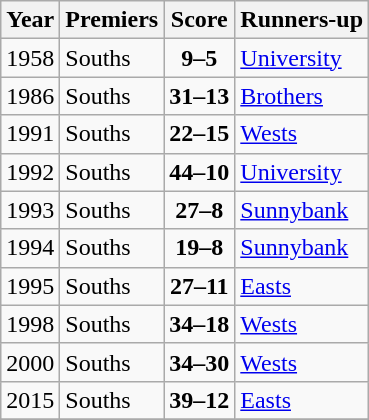<table class="wikitable">
<tr>
<th>Year</th>
<th>Premiers</th>
<th>Score</th>
<th>Runners-up</th>
</tr>
<tr>
<td>1958</td>
<td>Souths </td>
<td align=center><strong>9–5</strong></td>
<td> <a href='#'>University</a></td>
</tr>
<tr>
<td>1986</td>
<td>Souths </td>
<td align=center><strong>31–13</strong></td>
<td> <a href='#'>Brothers</a></td>
</tr>
<tr>
<td>1991</td>
<td>Souths </td>
<td align=center><strong>22–15</strong></td>
<td> <a href='#'>Wests</a></td>
</tr>
<tr>
<td>1992</td>
<td>Souths </td>
<td align=center><strong>44–10</strong></td>
<td> <a href='#'>University</a></td>
</tr>
<tr>
<td>1993</td>
<td>Souths </td>
<td align=center><strong>27–8</strong></td>
<td> <a href='#'>Sunnybank</a></td>
</tr>
<tr>
<td>1994</td>
<td>Souths </td>
<td align=center><strong>19–8</strong></td>
<td> <a href='#'>Sunnybank</a></td>
</tr>
<tr>
<td>1995</td>
<td>Souths </td>
<td align=center><strong>27–11</strong></td>
<td> <a href='#'>Easts</a></td>
</tr>
<tr>
<td>1998</td>
<td>Souths </td>
<td align=center><strong>34–18</strong></td>
<td> <a href='#'>Wests</a></td>
</tr>
<tr>
<td>2000</td>
<td>Souths </td>
<td align=center><strong>34–30</strong></td>
<td> <a href='#'>Wests</a></td>
</tr>
<tr>
<td>2015</td>
<td>Souths </td>
<td align=center><strong>39–12</strong></td>
<td> <a href='#'>Easts</a></td>
</tr>
<tr>
</tr>
</table>
